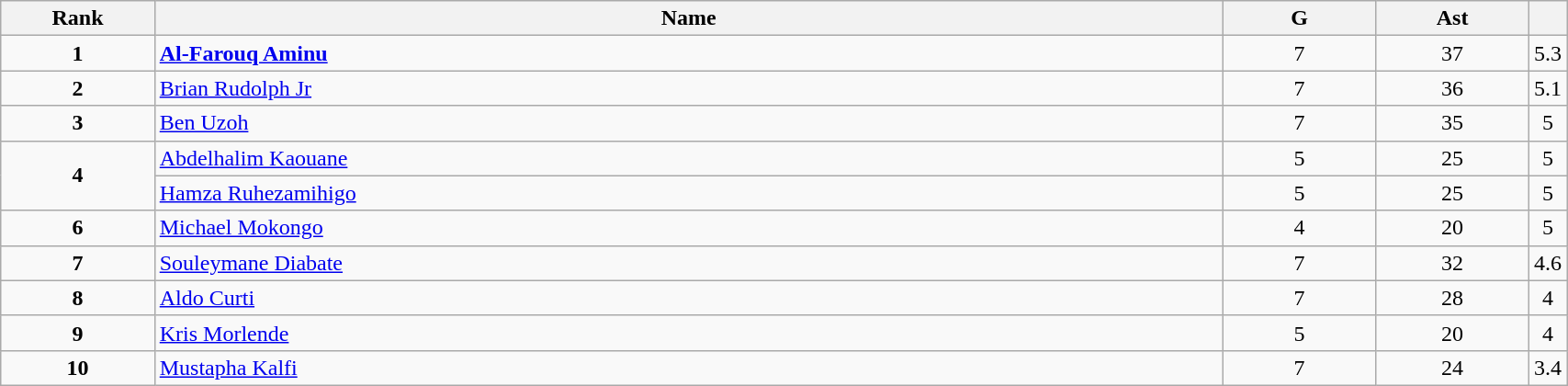<table class="wikitable" style="width:90%;">
<tr>
<th style="width:10%;">Rank</th>
<th style="width:70%;">Name</th>
<th style="width:10%;">G</th>
<th style="width:10%;">Ast</th>
<th style="width:10%;"></th>
</tr>
<tr align=center>
<td><strong>1</strong></td>
<td align=left> <strong><a href='#'>Al-Farouq Aminu</a></strong></td>
<td>7</td>
<td>37</td>
<td>5.3</td>
</tr>
<tr align=center>
<td><strong>2</strong></td>
<td align=left> <a href='#'>Brian Rudolph Jr</a></td>
<td>7</td>
<td>36</td>
<td>5.1</td>
</tr>
<tr align=center>
<td><strong>3</strong></td>
<td align=left> <a href='#'>Ben Uzoh</a></td>
<td>7</td>
<td>35</td>
<td>5</td>
</tr>
<tr align=center>
<td rowspan=2><strong>4</strong></td>
<td align=left> <a href='#'>Abdelhalim Kaouane</a></td>
<td>5</td>
<td>25</td>
<td>5</td>
</tr>
<tr align=center>
<td align=left> <a href='#'>Hamza Ruhezamihigo</a></td>
<td>5</td>
<td>25</td>
<td>5</td>
</tr>
<tr align=center>
<td><strong>6</strong></td>
<td align=left> <a href='#'>Michael Mokongo</a></td>
<td>4</td>
<td>20</td>
<td>5</td>
</tr>
<tr align=center>
<td><strong>7</strong></td>
<td align=left> <a href='#'>Souleymane Diabate</a></td>
<td>7</td>
<td>32</td>
<td>4.6</td>
</tr>
<tr align=center>
<td><strong>8</strong></td>
<td align=left> <a href='#'>Aldo Curti</a></td>
<td>7</td>
<td>28</td>
<td>4</td>
</tr>
<tr align=center>
<td><strong>9</strong></td>
<td align=left> <a href='#'>Kris Morlende</a></td>
<td>5</td>
<td>20</td>
<td>4</td>
</tr>
<tr align=center>
<td><strong>10</strong></td>
<td align=left> <a href='#'>Mustapha Kalfi</a></td>
<td>7</td>
<td>24</td>
<td>3.4</td>
</tr>
</table>
